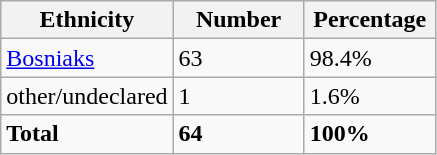<table class="wikitable">
<tr>
<th width="100px">Ethnicity</th>
<th width="80px">Number</th>
<th width="80px">Percentage</th>
</tr>
<tr>
<td><a href='#'>Bosniaks</a></td>
<td>63</td>
<td>98.4%</td>
</tr>
<tr>
<td>other/undeclared</td>
<td>1</td>
<td>1.6%</td>
</tr>
<tr>
<td><strong>Total</strong></td>
<td><strong>64</strong></td>
<td><strong>100%</strong></td>
</tr>
</table>
